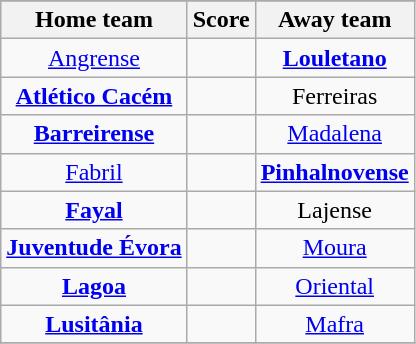<table class="wikitable" style="text-align: center">
<tr>
</tr>
<tr>
<th>Home team</th>
<th>Score</th>
<th>Away team</th>
</tr>
<tr>
<td><a href='#'>Angrense</a> </td>
<td></td>
<td><strong><a href='#'>Louletano</a></strong> </td>
</tr>
<tr>
<td><strong><a href='#'>Atlético Cacém</a></strong> </td>
<td></td>
<td>Ferreiras </td>
</tr>
<tr>
<td><strong><a href='#'>Barreirense</a></strong> </td>
<td></td>
<td><a href='#'>Madalena</a> </td>
</tr>
<tr>
<td><a href='#'>Fabril</a> </td>
<td></td>
<td><strong><a href='#'>Pinhalnovense</a></strong> </td>
</tr>
<tr>
<td><strong><a href='#'>Fayal</a></strong> </td>
<td></td>
<td>Lajense </td>
</tr>
<tr>
<td><strong><a href='#'>Juventude Évora</a></strong> </td>
<td></td>
<td><a href='#'>Moura</a> </td>
</tr>
<tr>
<td><strong><a href='#'>Lagoa</a></strong> </td>
<td></td>
<td><a href='#'>Oriental</a> </td>
</tr>
<tr>
<td><strong><a href='#'>Lusitânia</a></strong> </td>
<td></td>
<td><a href='#'>Mafra</a> </td>
</tr>
<tr>
</tr>
</table>
